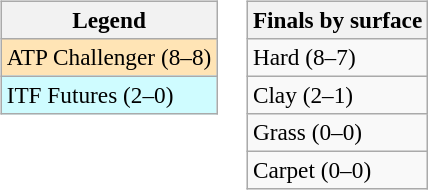<table>
<tr valign=top>
<td><br><table class=wikitable style=font-size:97%>
<tr>
<th>Legend</th>
</tr>
<tr bgcolor=moccasin>
<td>ATP Challenger (8–8)</td>
</tr>
<tr bgcolor=cffcff>
<td>ITF Futures (2–0)</td>
</tr>
</table>
</td>
<td><br><table class=wikitable style=font-size:97%>
<tr>
<th>Finals by surface</th>
</tr>
<tr>
<td>Hard (8–7)</td>
</tr>
<tr>
<td>Clay (2–1)</td>
</tr>
<tr>
<td>Grass (0–0)</td>
</tr>
<tr>
<td>Carpet (0–0)</td>
</tr>
</table>
</td>
</tr>
</table>
